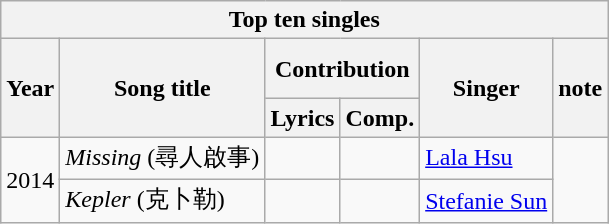<table class="wikitable" style="margin-bottom: 10px;">
<tr>
<th colspan="6" style="text-align: center;">Top ten singles</th>
</tr>
<tr style="height: 40px;">
<th rowspan="2">Year</th>
<th rowspan="2">Song title</th>
<th colspan="2">Contribution</th>
<th rowspan="2">Singer</th>
<th rowspan="2">note</th>
</tr>
<tr>
<th>Lyrics</th>
<th>Comp.</th>
</tr>
<tr>
<td rowspan="2">2014</td>
<td><em>Missing</em> (尋人啟事)</td>
<td></td>
<td><br></td>
<td><a href='#'>Lala Hsu</a></td>
<td rowspan="2"></td>
</tr>
<tr>
<td><em>Kepler</em> (克卜勒)</td>
<td></td>
<td></td>
<td><a href='#'>Stefanie Sun</a></td>
</tr>
</table>
